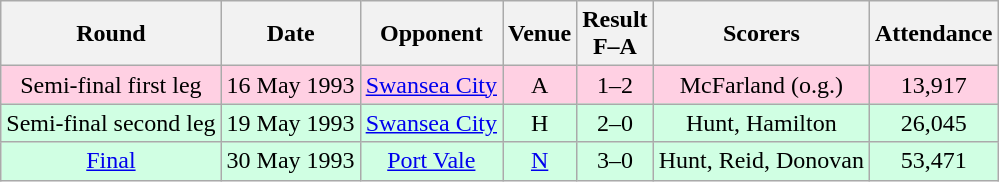<table class="wikitable sortable" style="text-align:center;">
<tr>
<th>Round</th>
<th>Date</th>
<th>Opponent</th>
<th>Venue</th>
<th>Result<br>F–A</th>
<th class=unsortable>Scorers</th>
<th>Attendance</th>
</tr>
<tr bgcolor="ffd0e3">
<td>Semi-final first leg</td>
<td>16 May 1993</td>
<td><a href='#'>Swansea City</a></td>
<td>A</td>
<td>1–2</td>
<td>McFarland (o.g.)</td>
<td>13,917</td>
</tr>
<tr bgcolor="#doffe3">
<td>Semi-final second leg</td>
<td>19 May 1993</td>
<td><a href='#'>Swansea City</a></td>
<td>H</td>
<td>2–0</td>
<td>Hunt, Hamilton</td>
<td>26,045</td>
</tr>
<tr bgcolor="#d0ffe3">
<td><a href='#'>Final</a></td>
<td>30 May 1993</td>
<td><a href='#'>Port Vale</a></td>
<td><a href='#'>N</a></td>
<td>3–0</td>
<td>Hunt, Reid, Donovan</td>
<td>53,471</td>
</tr>
</table>
